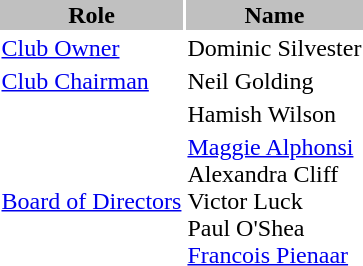<table class="toccolours">
<tr>
<th style="background:silver;" align=center>Role</th>
<th style="background:silver;" align=center>Name</th>
</tr>
<tr>
<td><a href='#'>Club Owner</a></td>
<td> Dominic Silvester</td>
</tr>
<tr>
<td><a href='#'>Club Chairman</a></td>
<td> Neil Golding</td>
</tr>
<tr>
<td></td>
<td> Hamish Wilson</td>
</tr>
<tr>
<td><a href='#'>Board of Directors</a></td>
<td> <a href='#'>Maggie Alphonsi</a><br> Alexandra Cliff<br> Victor Luck<br> Paul O'Shea<br> <a href='#'>Francois Pienaar</a></td>
</tr>
<tr>
</tr>
</table>
